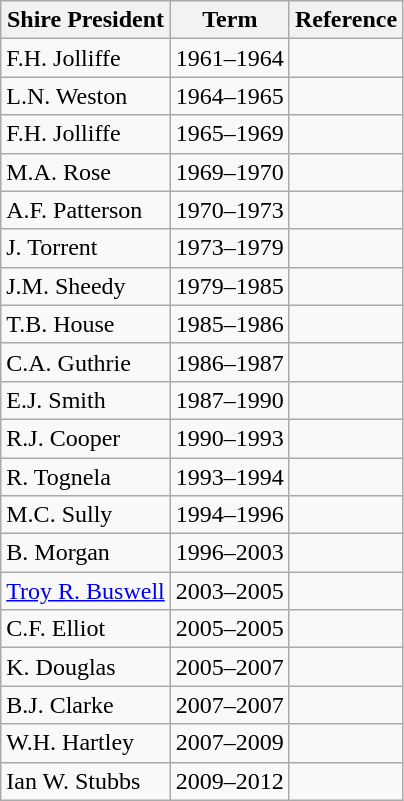<table class="wikitable">
<tr>
<th>Shire President</th>
<th>Term</th>
<th>Reference</th>
</tr>
<tr>
<td>F.H. Jolliffe</td>
<td>1961–1964</td>
<td></td>
</tr>
<tr>
<td>L.N. Weston</td>
<td>1964–1965</td>
<td></td>
</tr>
<tr>
<td>F.H. Jolliffe</td>
<td>1965–1969</td>
<td></td>
</tr>
<tr>
<td>M.A. Rose</td>
<td>1969–1970</td>
<td></td>
</tr>
<tr>
<td>A.F. Patterson</td>
<td>1970–1973</td>
<td></td>
</tr>
<tr>
<td>J. Torrent</td>
<td>1973–1979</td>
<td></td>
</tr>
<tr>
<td>J.M. Sheedy</td>
<td>1979–1985</td>
<td></td>
</tr>
<tr>
<td>T.B. House</td>
<td>1985–1986</td>
<td></td>
</tr>
<tr>
<td>C.A. Guthrie</td>
<td>1986–1987</td>
<td></td>
</tr>
<tr>
<td>E.J. Smith</td>
<td>1987–1990</td>
<td></td>
</tr>
<tr>
<td>R.J. Cooper</td>
<td>1990–1993</td>
<td></td>
</tr>
<tr>
<td>R. Tognela</td>
<td>1993–1994</td>
<td></td>
</tr>
<tr>
<td>M.C. Sully</td>
<td>1994–1996</td>
<td></td>
</tr>
<tr>
<td>B. Morgan</td>
<td>1996–2003</td>
<td></td>
</tr>
<tr>
<td><a href='#'>Troy R. Buswell</a></td>
<td>2003–2005</td>
<td></td>
</tr>
<tr>
<td>C.F. Elliot</td>
<td>2005–2005</td>
<td></td>
</tr>
<tr>
<td>K. Douglas</td>
<td>2005–2007</td>
<td></td>
</tr>
<tr>
<td>B.J. Clarke</td>
<td>2007–2007</td>
<td></td>
</tr>
<tr>
<td>W.H. Hartley</td>
<td>2007–2009</td>
<td></td>
</tr>
<tr>
<td>Ian W. Stubbs</td>
<td>2009–2012</td>
<td></td>
</tr>
</table>
